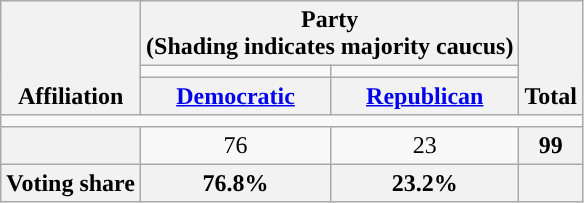<table class=wikitable style="text-align:center">
<tr style="vertical-align:bottom;">
<th rowspan=3>Affiliation</th>
<th colspan=2>Party <div>(Shading indicates majority caucus)</div></th>
<th rowspan=3>Total</th>
</tr>
<tr style="height:5px">
<td style="background-color:"></td>
<td style="background-color:"></td>
</tr>
<tr>
<th><a href='#'>Democratic</a></th>
<th><a href='#'>Republican</a></th>
</tr>
<tr>
<td colspan=5></td>
</tr>
<tr>
<th nowrap style="font-size:80%"></th>
<td>76</td>
<td>23</td>
<th>99</th>
</tr>
<tr>
<th>Voting share</th>
<th>76.8%</th>
<th>23.2%</th>
<th colspan=2></th>
</tr>
</table>
